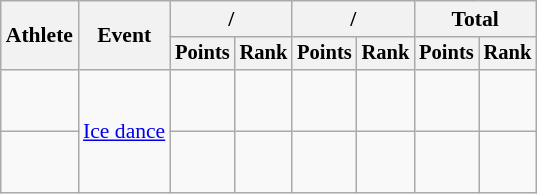<table class="wikitable" style="font-size:90%; text-align:center">
<tr>
<th rowspan=2>Athlete</th>
<th rowspan=2>Event</th>
<th colspan=2>/</th>
<th colspan=2>/</th>
<th colspan=2>Total</th>
</tr>
<tr style="font-size:95%">
<th>Points</th>
<th>Rank</th>
<th>Points</th>
<th>Rank</th>
<th>Points</th>
<th>Rank</th>
</tr>
<tr>
<td align=left> <br> </td>
<td align=left rowspan=2><a href='#'>Ice dance</a></td>
<td></td>
<td></td>
<td></td>
<td></td>
<td></td>
<td></td>
</tr>
<tr>
<td align=left> <br> </td>
<td></td>
<td></td>
<td></td>
<td></td>
<td></td>
<td></td>
</tr>
</table>
